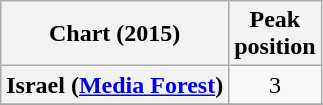<table class="wikitable sortable plainrowheaders" style="text-align:center">
<tr>
<th scope="col">Chart (2015)</th>
<th scope="col">Peak<br> position</th>
</tr>
<tr>
<th scope="row">Israel (<a href='#'>Media Forest</a>)</th>
<td style="text-align:center;">3</td>
</tr>
<tr>
</tr>
</table>
